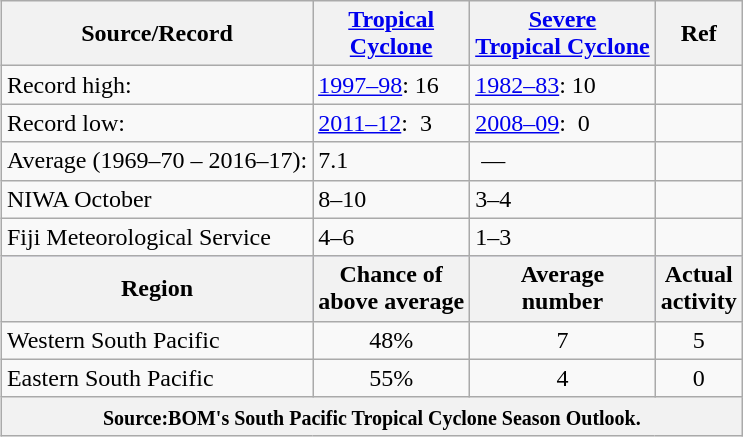<table class="wikitable" style="float:right">
<tr>
<th>Source/Record</th>
<th><a href='#'>Tropical<br>Cyclone</a></th>
<th><a href='#'>Severe<br>Tropical Cyclone</a></th>
<th>Ref</th>
</tr>
<tr>
<td>Record high:</td>
<td><a href='#'>1997–98</a>: 16</td>
<td><a href='#'>1982–83</a>: 10</td>
<td></td>
</tr>
<tr>
<td>Record low:</td>
<td><a href='#'>2011–12</a>:  3</td>
<td><a href='#'>2008–09</a>:  0</td>
<td></td>
</tr>
<tr>
<td>Average (1969–70 – 2016–17):</td>
<td>7.1</td>
<td> —</td>
<td></td>
</tr>
<tr>
<td>NIWA October</td>
<td>8–10</td>
<td>3–4</td>
<td></td>
</tr>
<tr>
<td>Fiji Meteorological Service</td>
<td>4–6</td>
<td>1–3</td>
<td></td>
</tr>
<tr style="background:#ccccff">
<th>Region</th>
<th>Chance of<br>above average</th>
<th>Average<br>number</th>
<th>Actual<br>activity</th>
</tr>
<tr>
<td>Western South Pacific</td>
<td style="text-align:center;">48%</td>
<td style="text-align:center;">7</td>
<td style="text-align:center;">5</td>
</tr>
<tr>
<td>Eastern South Pacific</td>
<td style="text-align:center;">55%</td>
<td style="text-align:center;">4</td>
<td style="text-align:center;">0</td>
</tr>
<tr>
<th colspan="4"><small>Source:BOM's South Pacific Tropical Cyclone Season Outlook.</small></th>
</tr>
</table>
